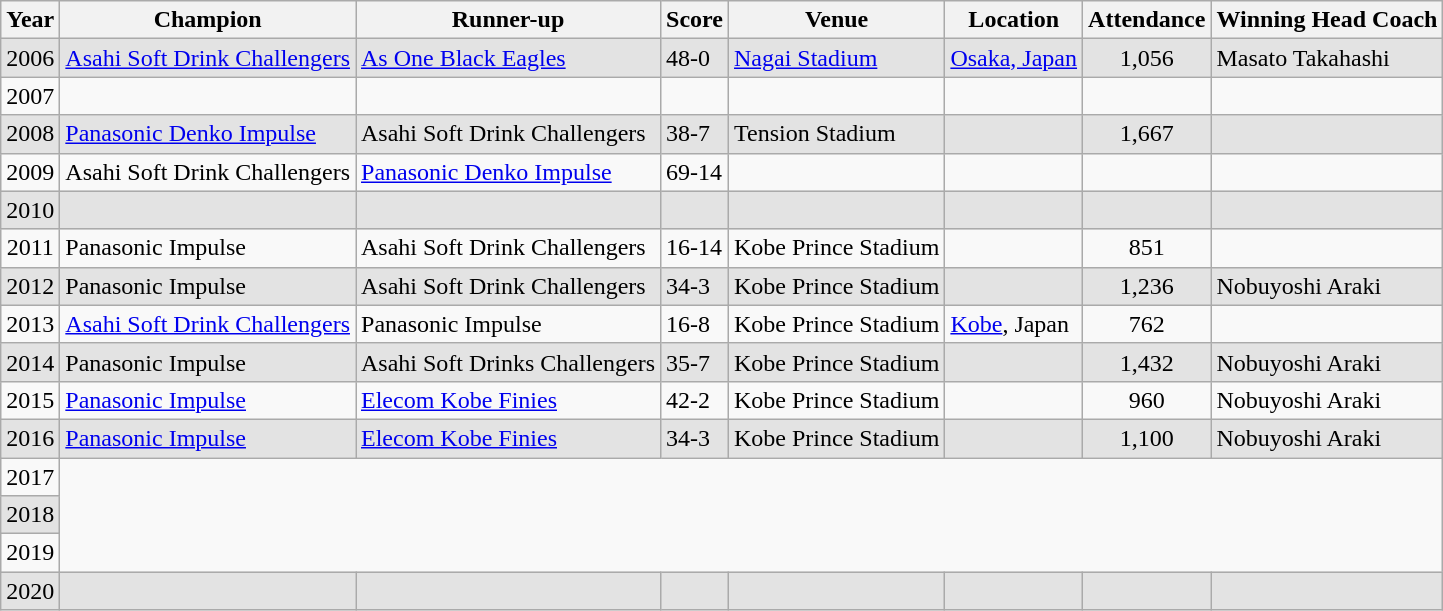<table class="wikitable sortable">
<tr>
<th>Year</th>
<th>Champion</th>
<th>Runner-up</th>
<th>Score</th>
<th>Venue</th>
<th>Location</th>
<th>Attendance</th>
<th>Winning Head Coach</th>
</tr>
<tr style="background: #e3e3e3;">
<td align=center>2006</td>
<td><a href='#'>Asahi Soft Drink Challengers</a></td>
<td><a href='#'>As One Black Eagles</a></td>
<td>48-0</td>
<td><a href='#'>Nagai Stadium</a></td>
<td><a href='#'>Osaka, Japan</a></td>
<td align=center>1,056</td>
<td>Masato Takahashi</td>
</tr>
<tr>
<td align=center>2007</td>
<td></td>
<td></td>
<td></td>
<td></td>
<td></td>
<td align=center></td>
<td></td>
</tr>
<tr style="background: #e3e3e3;">
<td align=center>2008 </td>
<td><a href='#'>Panasonic Denko Impulse</a></td>
<td>Asahi Soft Drink Challengers</td>
<td>38-7</td>
<td>Tension Stadium</td>
<td></td>
<td align=center>1,667</td>
<td></td>
</tr>
<tr>
<td align=center>2009</td>
<td>Asahi Soft Drink Challengers</td>
<td><a href='#'>Panasonic Denko Impulse</a></td>
<td>69-14</td>
<td></td>
<td></td>
<td align=center></td>
<td></td>
</tr>
<tr style="background: #e3e3e3;">
<td align=center>2010</td>
<td></td>
<td></td>
<td></td>
<td></td>
<td></td>
<td align=center></td>
<td></td>
</tr>
<tr>
<td align=center>2011</td>
<td>Panasonic Impulse</td>
<td>Asahi Soft Drink Challengers</td>
<td>16-14</td>
<td>Kobe Prince Stadium</td>
<td></td>
<td align=center>851</td>
<td></td>
</tr>
<tr style="background: #e3e3e3;">
<td align=center>2012</td>
<td>Panasonic Impulse</td>
<td>Asahi Soft Drink Challengers</td>
<td>34-3</td>
<td>Kobe Prince Stadium</td>
<td></td>
<td align=center>1,236</td>
<td>Nobuyoshi Araki</td>
</tr>
<tr>
<td align=center>2013</td>
<td><a href='#'>Asahi Soft Drink Challengers</a></td>
<td>Panasonic Impulse</td>
<td>16-8</td>
<td>Kobe Prince Stadium</td>
<td><a href='#'>Kobe</a>, Japan</td>
<td align=center>762</td>
<td></td>
</tr>
<tr style="background: #e3e3e3;">
<td align=center>2014</td>
<td>Panasonic Impulse</td>
<td>Asahi Soft Drinks Challengers</td>
<td>35-7</td>
<td>Kobe Prince Stadium</td>
<td></td>
<td align=center>1,432</td>
<td>Nobuyoshi Araki</td>
</tr>
<tr>
<td align=center>2015</td>
<td><a href='#'>Panasonic Impulse</a></td>
<td><a href='#'>Elecom Kobe Finies</a></td>
<td>42-2</td>
<td>Kobe Prince Stadium</td>
<td></td>
<td align=center>960</td>
<td>Nobuyoshi Araki</td>
</tr>
<tr style="background: #e3e3e3;">
<td align=center>2016</td>
<td><a href='#'>Panasonic Impulse</a></td>
<td><a href='#'>Elecom Kobe Finies</a></td>
<td>34-3</td>
<td>Kobe Prince Stadium</td>
<td></td>
<td align=center>1,100</td>
<td>Nobuyoshi Araki</td>
</tr>
<tr>
<td align=center>2017</td>
</tr>
<tr style="background: #e3e3e3;">
<td align=center>2018</td>
</tr>
<tr>
<td align=center>2019</td>
</tr>
<tr style="background: #e3e3e3;">
<td align=center>2020</td>
<td></td>
<td></td>
<td></td>
<td></td>
<td></td>
<td align=center></td>
<td></td>
</tr>
</table>
